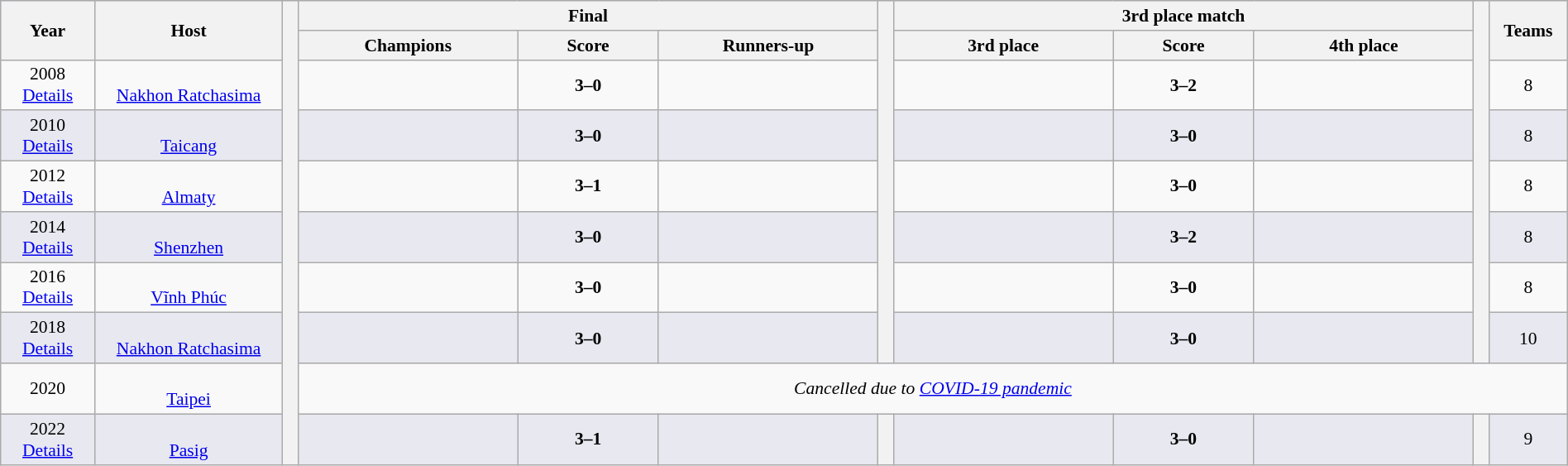<table class="wikitable" style="font-size:90%; width: 100%; text-align: center;">
<tr bgcolor=#c1d8ff>
<th rowspan=2 width=6%>Year</th>
<th rowspan=2 width=12%>Host</th>
<th width=1% rowspan=10 bgcolor=#ffffff></th>
<th colspan=3>Final</th>
<th width=1% rowspan=8 bgcolor=#ffffff></th>
<th colspan=3>3rd place match</th>
<th width=1% rowspan=8 bgcolor=#ffffff></th>
<th rowspan=2 width=5%>Teams</th>
</tr>
<tr bgcolor=#efefef>
<th width=14%>Champions</th>
<th width=9%>Score</th>
<th width=14%>Runners-up</th>
<th width=14%>3rd place</th>
<th width=9%>Score</th>
<th width=14%>4th place</th>
</tr>
<tr>
<td>2008<br><a href='#'>Details</a></td>
<td><br><a href='#'>Nakhon Ratchasima</a></td>
<td><strong></strong></td>
<td><strong>3–0</strong></td>
<td></td>
<td></td>
<td><strong>3–2</strong></td>
<td></td>
<td>8</td>
</tr>
<tr bgcolor=#E8E8F0>
<td>2010<br><a href='#'>Details</a></td>
<td><br><a href='#'>Taicang</a></td>
<td><strong></strong></td>
<td><strong>3–0</strong></td>
<td></td>
<td></td>
<td><strong>3–0</strong></td>
<td></td>
<td>8</td>
</tr>
<tr>
<td>2012<br><a href='#'>Details</a></td>
<td><br><a href='#'>Almaty</a></td>
<td><strong></strong></td>
<td><strong>3–1</strong></td>
<td></td>
<td></td>
<td><strong>3–0</strong></td>
<td></td>
<td>8</td>
</tr>
<tr bgcolor=#E8E8F0>
<td>2014<br><a href='#'>Details</a></td>
<td><br><a href='#'>Shenzhen</a></td>
<td><strong></strong></td>
<td><strong>3–0</strong></td>
<td></td>
<td></td>
<td><strong>3–2</strong></td>
<td></td>
<td>8</td>
</tr>
<tr>
<td>2016<br><a href='#'>Details</a></td>
<td><br><a href='#'>Vĩnh Phúc</a></td>
<td><strong></strong></td>
<td><strong>3–0</strong></td>
<td></td>
<td></td>
<td><strong>3–0</strong></td>
<td></td>
<td>8</td>
</tr>
<tr bgcolor=#E8E8F0>
<td>2018<br><a href='#'>Details</a></td>
<td><br><a href='#'>Nakhon Ratchasima</a></td>
<td><strong></strong></td>
<td><strong>3–0</strong></td>
<td></td>
<td></td>
<td><strong>3–0</strong></td>
<td></td>
<td>10</td>
</tr>
<tr>
<td>2020</td>
<td><br><a href='#'>Taipei</a></td>
<td colspan=11><em>Cancelled due to <a href='#'>COVID-19 pandemic</a></em></td>
</tr>
<tr bgcolor=#e8e8f0>
<td>2022<br><a href='#'>Details</a></td>
<td><br><a href='#'>Pasig</a></td>
<td><strong></strong></td>
<td><strong>3–1</strong></td>
<td></td>
<th width=1% rowspan=8 bgcolor=#ffffff></th>
<td></td>
<td><strong>3–0</strong></td>
<td></td>
<th width=1% rowspan=8 bgcolor=#ffffff></th>
<td>9</td>
</tr>
</table>
